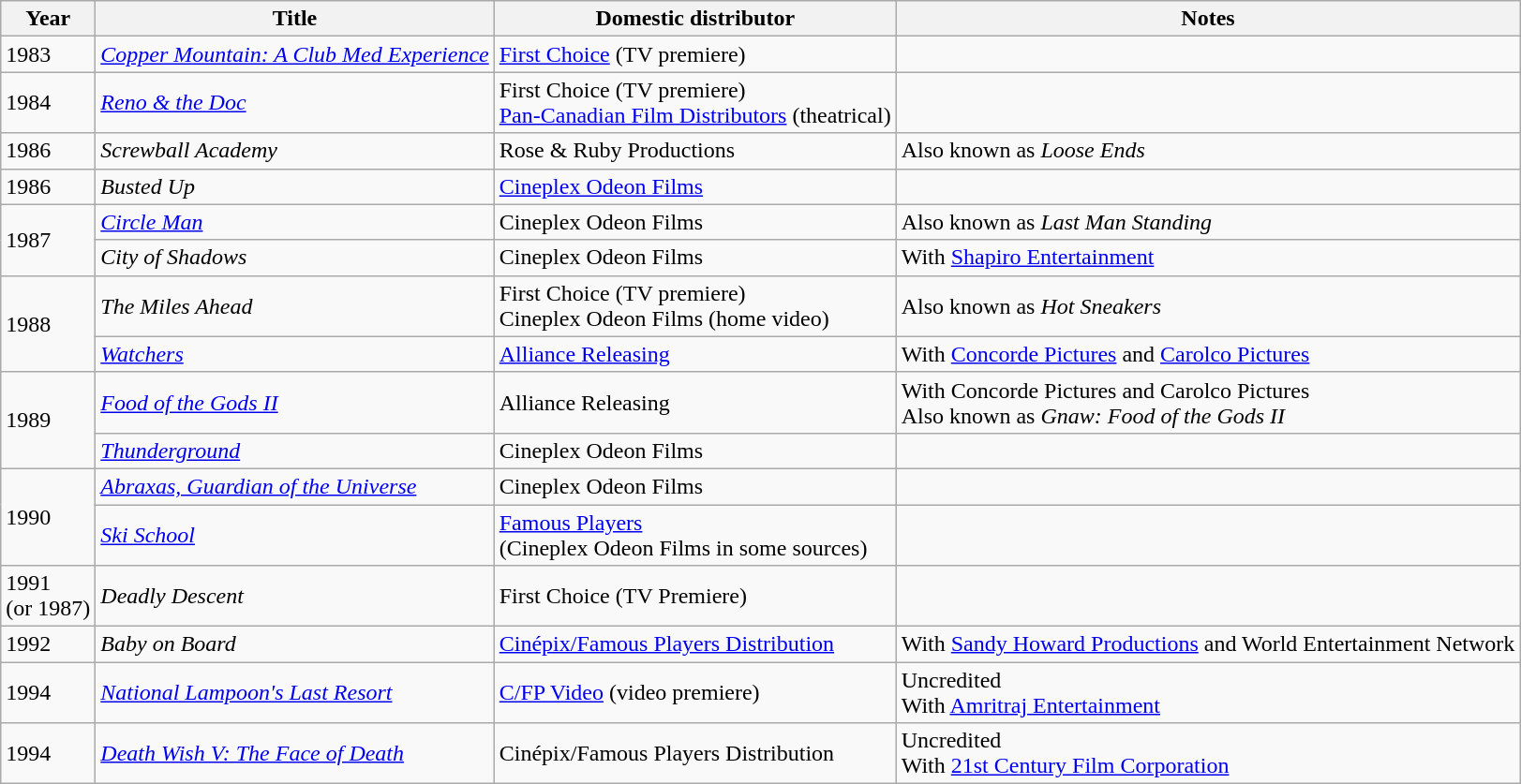<table class="wikitable sortable">
<tr>
<th>Year</th>
<th>Title</th>
<th>Domestic distributor</th>
<th>Notes</th>
</tr>
<tr>
<td>1983</td>
<td><em><a href='#'>Copper Mountain: A Club Med Experience</a></em></td>
<td><a href='#'>First Choice</a> (TV premiere)</td>
<td></td>
</tr>
<tr>
<td>1984</td>
<td><em><a href='#'>Reno & the Doc</a></em></td>
<td>First Choice (TV premiere)<br><a href='#'>Pan-Canadian Film Distributors</a> (theatrical)</td>
<td></td>
</tr>
<tr>
<td>1986</td>
<td><em>Screwball Academy</em></td>
<td>Rose & Ruby Productions</td>
<td>Also known as <em>Loose Ends</em></td>
</tr>
<tr>
<td>1986</td>
<td><em>Busted Up</em></td>
<td><a href='#'>Cineplex Odeon Films</a></td>
<td></td>
</tr>
<tr>
<td rowspan="2">1987</td>
<td><em><a href='#'>Circle Man</a></em></td>
<td>Cineplex Odeon Films</td>
<td>Also known as <em>Last Man Standing</em></td>
</tr>
<tr>
<td><em>City of Shadows</em></td>
<td>Cineplex Odeon Films</td>
<td>With <a href='#'>Shapiro Entertainment</a></td>
</tr>
<tr>
<td rowspan="2">1988</td>
<td><em>The Miles Ahead</em></td>
<td>First Choice (TV premiere)<br>Cineplex Odeon Films (home video)</td>
<td>Also known as <em>Hot Sneakers</em></td>
</tr>
<tr>
<td><em><a href='#'>Watchers</a></em></td>
<td><a href='#'>Alliance Releasing</a></td>
<td>With <a href='#'>Concorde Pictures</a> and <a href='#'>Carolco Pictures</a></td>
</tr>
<tr>
<td rowspan="2">1989</td>
<td><em><a href='#'>Food of the Gods II</a></em></td>
<td>Alliance Releasing</td>
<td>With Concorde Pictures and Carolco Pictures<br>Also known as <em>Gnaw: Food of the Gods II</em></td>
</tr>
<tr>
<td><em><a href='#'>Thunderground</a></em></td>
<td>Cineplex Odeon Films</td>
<td></td>
</tr>
<tr>
<td rowspan="2">1990</td>
<td><em><a href='#'>Abraxas, Guardian of the Universe</a></em></td>
<td>Cineplex Odeon Films</td>
<td></td>
</tr>
<tr>
<td><em><a href='#'>Ski School</a></em></td>
<td><a href='#'>Famous Players</a><br>(Cineplex Odeon Films in some sources)</td>
<td></td>
</tr>
<tr>
<td>1991<br>(or 1987)</td>
<td><em>Deadly Descent</em></td>
<td>First Choice (TV Premiere)</td>
<td></td>
</tr>
<tr>
<td>1992</td>
<td><em>Baby on Board</em></td>
<td><a href='#'>Cinépix/Famous Players Distribution</a></td>
<td>With <a href='#'>Sandy Howard Productions</a> and World Entertainment Network</td>
</tr>
<tr>
<td>1994</td>
<td><em><a href='#'>National Lampoon's Last Resort</a></em></td>
<td><a href='#'>C/FP Video</a> (video premiere)</td>
<td>Uncredited<br>With <a href='#'>Amritraj Entertainment</a></td>
</tr>
<tr>
<td>1994</td>
<td><em><a href='#'>Death Wish V: The Face of Death</a></em></td>
<td>Cinépix/Famous Players Distribution</td>
<td>Uncredited <br>With <a href='#'>21st Century Film Corporation</a></td>
</tr>
</table>
